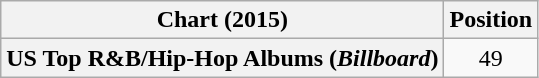<table class="wikitable plainrowheaders" style="text-align:center">
<tr>
<th>Chart (2015)</th>
<th>Position</th>
</tr>
<tr>
<th scope="row">US Top R&B/Hip-Hop Albums (<em>Billboard</em>)</th>
<td>49</td>
</tr>
</table>
